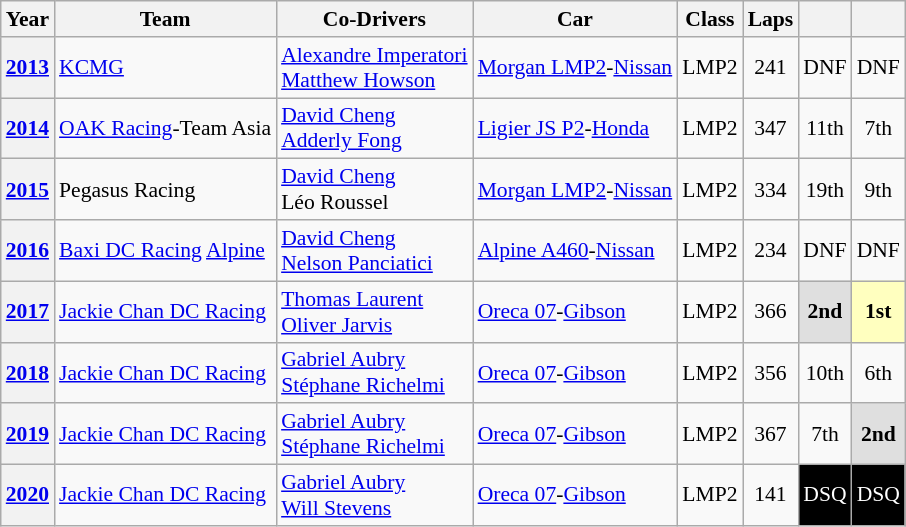<table class="wikitable" style="text-align:center; font-size:90%">
<tr>
<th>Year</th>
<th>Team</th>
<th>Co-Drivers</th>
<th>Car</th>
<th>Class</th>
<th>Laps</th>
<th></th>
<th></th>
</tr>
<tr>
<th><a href='#'>2013</a></th>
<td align="left"> <a href='#'>KCMG</a></td>
<td align="left" nowrap> <a href='#'>Alexandre Imperatori</a><br> <a href='#'>Matthew Howson</a></td>
<td align="left" nowrap><a href='#'>Morgan LMP2</a>-<a href='#'>Nissan</a></td>
<td>LMP2</td>
<td>241</td>
<td>DNF</td>
<td>DNF</td>
</tr>
<tr>
<th><a href='#'>2014</a></th>
<td align="left"> <a href='#'>OAK Racing</a>-Team Asia</td>
<td align="left"> <a href='#'>David Cheng</a><br> <a href='#'>Adderly Fong</a></td>
<td align="left"><a href='#'>Ligier JS P2</a>-<a href='#'>Honda</a></td>
<td>LMP2</td>
<td>347</td>
<td>11th</td>
<td>7th</td>
</tr>
<tr>
<th><a href='#'>2015</a></th>
<td align="left"> Pegasus Racing</td>
<td align="left"> <a href='#'>David Cheng</a><br> Léo Roussel</td>
<td align="left"><a href='#'>Morgan LMP2</a>-<a href='#'>Nissan</a></td>
<td>LMP2</td>
<td>334</td>
<td>19th</td>
<td>9th</td>
</tr>
<tr>
<th><a href='#'>2016</a></th>
<td align="left"> <a href='#'>Baxi DC Racing</a> <a href='#'>Alpine</a></td>
<td align="left"> <a href='#'>David Cheng</a><br> <a href='#'>Nelson Panciatici</a></td>
<td align="left"><a href='#'>Alpine A460</a>-<a href='#'>Nissan</a></td>
<td>LMP2</td>
<td>234</td>
<td>DNF</td>
<td>DNF</td>
</tr>
<tr>
<th><a href='#'>2017</a></th>
<td align="left"> <a href='#'>Jackie Chan DC Racing</a></td>
<td align="left"> <a href='#'>Thomas Laurent</a><br> <a href='#'>Oliver Jarvis</a></td>
<td align="left"><a href='#'>Oreca 07</a>-<a href='#'>Gibson</a></td>
<td>LMP2</td>
<td>366</td>
<td style="background:#dfdfdf;"><strong>2nd</strong></td>
<td style="background:#ffffbf;"><strong>1st</strong></td>
</tr>
<tr>
<th><a href='#'>2018</a></th>
<td align="left"> <a href='#'>Jackie Chan DC Racing</a></td>
<td align="left"> <a href='#'>Gabriel Aubry</a><br> <a href='#'>Stéphane Richelmi</a></td>
<td align="left"><a href='#'>Oreca 07</a>-<a href='#'>Gibson</a></td>
<td>LMP2</td>
<td>356</td>
<td>10th</td>
<td>6th</td>
</tr>
<tr>
<th><a href='#'>2019</a></th>
<td align="left"> <a href='#'>Jackie Chan DC Racing</a></td>
<td align="left"> <a href='#'>Gabriel Aubry</a><br> <a href='#'>Stéphane Richelmi</a></td>
<td align="left"><a href='#'>Oreca 07</a>-<a href='#'>Gibson</a></td>
<td>LMP2</td>
<td>367</td>
<td>7th</td>
<td style="background:#DFDFDF;"><strong>2nd</strong></td>
</tr>
<tr>
<th><a href='#'>2020</a></th>
<td align="left" nowrap> <a href='#'>Jackie Chan DC Racing</a></td>
<td align="left"> <a href='#'>Gabriel Aubry</a><br> <a href='#'>Will Stevens</a></td>
<td align="left"><a href='#'>Oreca 07</a>-<a href='#'>Gibson</a></td>
<td>LMP2</td>
<td>141</td>
<td style="background:#000; color:#fff;"><span>DSQ</span></td>
<td style="background:#000; color:#fff;"><span>DSQ</span></td>
</tr>
</table>
